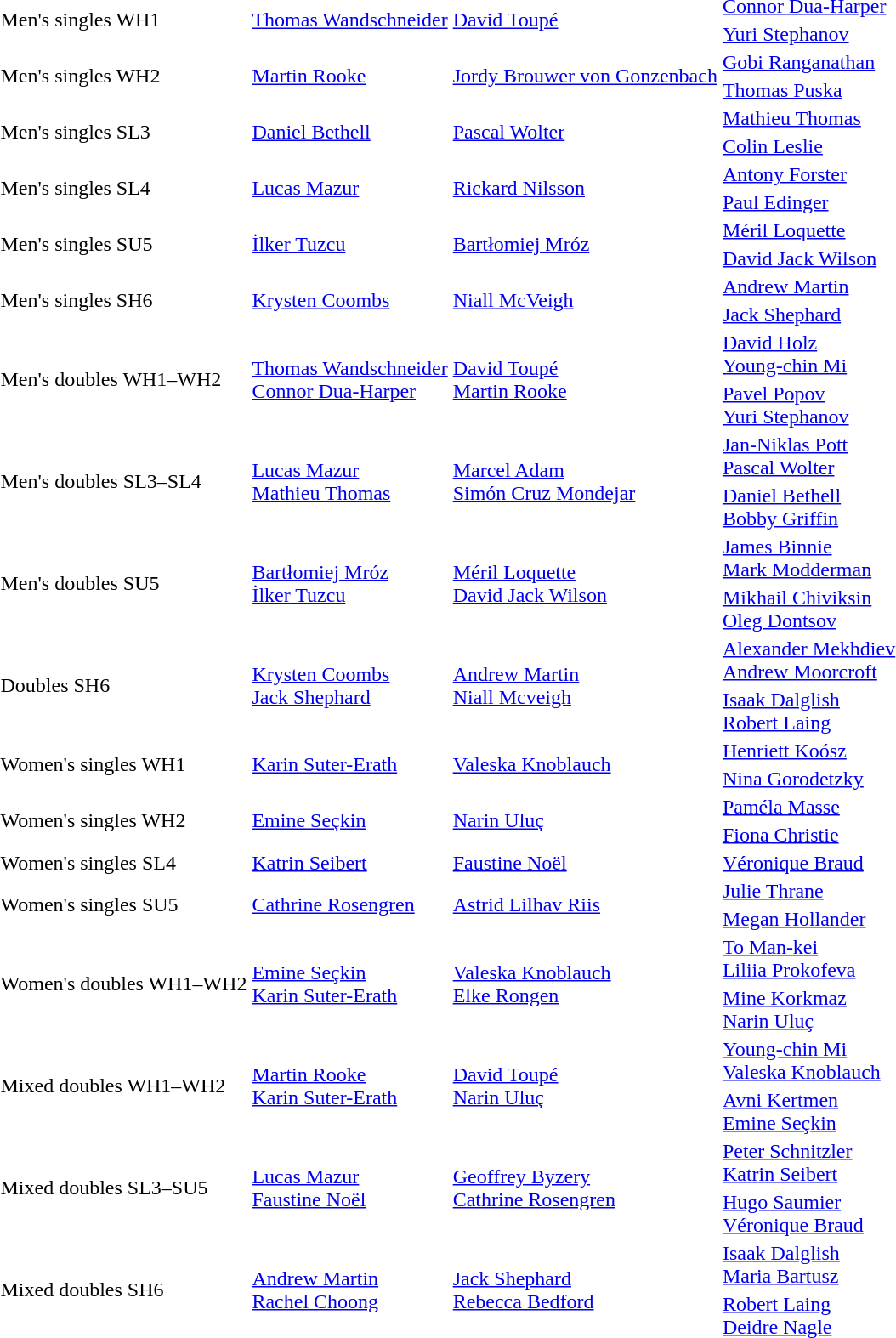<table>
<tr>
<td rowspan="2">Men's singles WH1</td>
<td rowspan="2"> <a href='#'>Thomas Wandschneider</a></td>
<td rowspan="2"> <a href='#'>David Toupé</a></td>
<td> <a href='#'>Connor Dua-Harper</a></td>
</tr>
<tr>
<td> <a href='#'>Yuri Stephanov</a></td>
</tr>
<tr>
<td rowspan="2">Men's singles WH2</td>
<td rowspan="2"> <a href='#'>Martin Rooke</a></td>
<td rowspan="2"> <a href='#'>Jordy Brouwer von Gonzenbach</a></td>
<td> <a href='#'>Gobi Ranganathan</a></td>
</tr>
<tr>
<td> <a href='#'>Thomas Puska</a></td>
</tr>
<tr>
<td rowspan="2">Men's singles SL3</td>
<td rowspan="2"> <a href='#'>Daniel Bethell</a></td>
<td rowspan="2"> <a href='#'>Pascal Wolter</a></td>
<td> <a href='#'>Mathieu Thomas</a></td>
</tr>
<tr>
<td> <a href='#'>Colin Leslie</a></td>
</tr>
<tr>
<td rowspan="2">Men's singles SL4</td>
<td rowspan="2"> <a href='#'>Lucas Mazur</a></td>
<td rowspan="2"> <a href='#'>Rickard Nilsson</a></td>
<td> <a href='#'>Antony Forster</a></td>
</tr>
<tr>
<td> <a href='#'>Paul Edinger</a></td>
</tr>
<tr>
<td rowspan="2">Men's singles SU5</td>
<td rowspan="2"> <a href='#'>İlker Tuzcu</a></td>
<td rowspan="2"> <a href='#'>Bartłomiej Mróz</a></td>
<td> <a href='#'>Méril Loquette</a></td>
</tr>
<tr>
<td> <a href='#'>David Jack Wilson</a></td>
</tr>
<tr>
<td rowspan="2">Men's singles SH6</td>
<td rowspan="2"> <a href='#'>Krysten Coombs</a></td>
<td rowspan="2"> <a href='#'>Niall McVeigh</a></td>
<td> <a href='#'>Andrew Martin</a></td>
</tr>
<tr>
<td> <a href='#'>Jack Shephard</a></td>
</tr>
<tr>
<td rowspan="2">Men's doubles WH1–WH2</td>
<td rowspan="2"> <a href='#'>Thomas Wandschneider</a> <br> <a href='#'>Connor Dua-Harper</a></td>
<td rowspan="2"> <a href='#'>David Toupé</a> <br> <a href='#'>Martin Rooke</a></td>
<td> <a href='#'>David Holz</a><br> <a href='#'>Young-chin Mi</a></td>
</tr>
<tr>
<td> <a href='#'>Pavel Popov</a> <br> <a href='#'>Yuri Stephanov</a></td>
</tr>
<tr>
<td rowspan="2">Men's doubles SL3–SL4</td>
<td rowspan="2"> <a href='#'>Lucas Mazur</a><br> <a href='#'>Mathieu Thomas</a></td>
<td rowspan="2"> <a href='#'>Marcel Adam</a><br> <a href='#'>Simón Cruz Mondejar</a></td>
<td> <a href='#'>Jan-Niklas Pott</a><br> <a href='#'>Pascal Wolter</a></td>
</tr>
<tr>
<td> <a href='#'>Daniel Bethell</a><br> <a href='#'>Bobby Griffin</a></td>
</tr>
<tr>
<td rowspan="2">Men's doubles SU5</td>
<td rowspan="2"> <a href='#'>Bartłomiej Mróz</a><br> <a href='#'>İlker Tuzcu</a></td>
<td rowspan="2"> <a href='#'>Méril Loquette</a><br> <a href='#'>David Jack Wilson</a></td>
<td> <a href='#'>James Binnie</a><br> <a href='#'>Mark Modderman</a></td>
</tr>
<tr>
<td> <a href='#'>Mikhail Chiviksin</a><br> <a href='#'>Oleg Dontsov</a></td>
</tr>
<tr>
<td rowspan="2">Doubles SH6</td>
<td rowspan="2"> <a href='#'>Krysten Coombs</a><br> <a href='#'>Jack Shephard</a></td>
<td rowspan="2"> <a href='#'>Andrew Martin</a><br> <a href='#'>Niall Mcveigh</a></td>
<td> <a href='#'>Alexander Mekhdiev</a><br> <a href='#'>Andrew Moorcroft</a></td>
</tr>
<tr>
<td> <a href='#'>Isaak Dalglish</a><br> <a href='#'>Robert Laing</a></td>
</tr>
<tr>
<td rowspan="2">Women's singles WH1</td>
<td rowspan="2"> <a href='#'>Karin Suter-Erath</a></td>
<td rowspan="2"> <a href='#'>Valeska Knoblauch</a></td>
<td> <a href='#'>Henriett Koósz</a></td>
</tr>
<tr>
<td> <a href='#'>Nina Gorodetzky</a></td>
</tr>
<tr>
<td rowspan="2">Women's singles WH2</td>
<td rowspan="2"> <a href='#'>Emine Seçkin</a></td>
<td rowspan="2"> <a href='#'>Narin Uluç</a></td>
<td> <a href='#'>Paméla Masse</a></td>
</tr>
<tr>
<td> <a href='#'>Fiona Christie</a></td>
</tr>
<tr>
<td>Women's singles SL4</td>
<td> <a href='#'>Katrin Seibert</a></td>
<td> <a href='#'>Faustine Noël</a></td>
<td> <a href='#'>Véronique Braud</a></td>
</tr>
<tr>
<td rowspan="2">Women's singles SU5</td>
<td rowspan="2"> <a href='#'>Cathrine Rosengren</a></td>
<td rowspan="2"> <a href='#'>Astrid Lilhav Riis</a></td>
<td> <a href='#'>Julie Thrane</a></td>
</tr>
<tr>
<td> <a href='#'>Megan Hollander</a></td>
</tr>
<tr>
<td rowspan="2">Women's doubles WH1–WH2</td>
<td rowspan="2"> <a href='#'>Emine Seçkin</a> <br> <a href='#'>Karin Suter-Erath</a></td>
<td rowspan="2"> <a href='#'>Valeska Knoblauch</a> <br> <a href='#'>Elke Rongen</a></td>
<td> <a href='#'>To Man-kei</a> <br> <a href='#'>Liliia Prokofeva</a></td>
</tr>
<tr>
<td> <a href='#'>Mine Korkmaz</a> <br> <a href='#'>Narin Uluç</a></td>
</tr>
<tr>
<td rowspan="2">Mixed doubles WH1–WH2</td>
<td rowspan="2"> <a href='#'>Martin Rooke</a> <br> <a href='#'>Karin Suter-Erath</a></td>
<td rowspan="2"> <a href='#'>David Toupé</a> <br> <a href='#'>Narin Uluç</a></td>
<td> <a href='#'>Young-chin Mi</a><br> <a href='#'>Valeska Knoblauch</a></td>
</tr>
<tr>
<td> <a href='#'>Avni Kertmen</a><br> <a href='#'>Emine Seçkin</a></td>
</tr>
<tr>
<td rowspan="2">Mixed doubles SL3–SU5</td>
<td rowspan="2"> <a href='#'>Lucas Mazur</a> <br> <a href='#'>Faustine Noël</a></td>
<td rowspan="2"> <a href='#'>Geoffrey Byzery</a> <br> <a href='#'>Cathrine Rosengren</a></td>
<td> <a href='#'>Peter Schnitzler</a><br> <a href='#'>Katrin Seibert</a></td>
</tr>
<tr>
<td> <a href='#'>Hugo Saumier</a><br> <a href='#'>Véronique Braud</a></td>
</tr>
<tr>
<td rowspan="2">Mixed doubles SH6</td>
<td rowspan="2"> <a href='#'>Andrew Martin</a> <br> <a href='#'>Rachel Choong</a></td>
<td rowspan="2"> <a href='#'>Jack Shephard</a> <br> <a href='#'>Rebecca Bedford</a></td>
<td> <a href='#'>Isaak Dalglish</a><br> <a href='#'>Maria Bartusz</a></td>
</tr>
<tr>
<td> <a href='#'>Robert Laing</a><br> <a href='#'>Deidre Nagle</a></td>
</tr>
</table>
